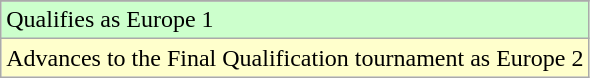<table class="wikitable">
<tr>
</tr>
<tr width=10px bgcolor=ccffcc>
<td>Qualifies as Europe 1</td>
</tr>
<tr width=10px bgcolor=ffffcc>
<td>Advances to the Final Qualification tournament as Europe 2</td>
</tr>
</table>
